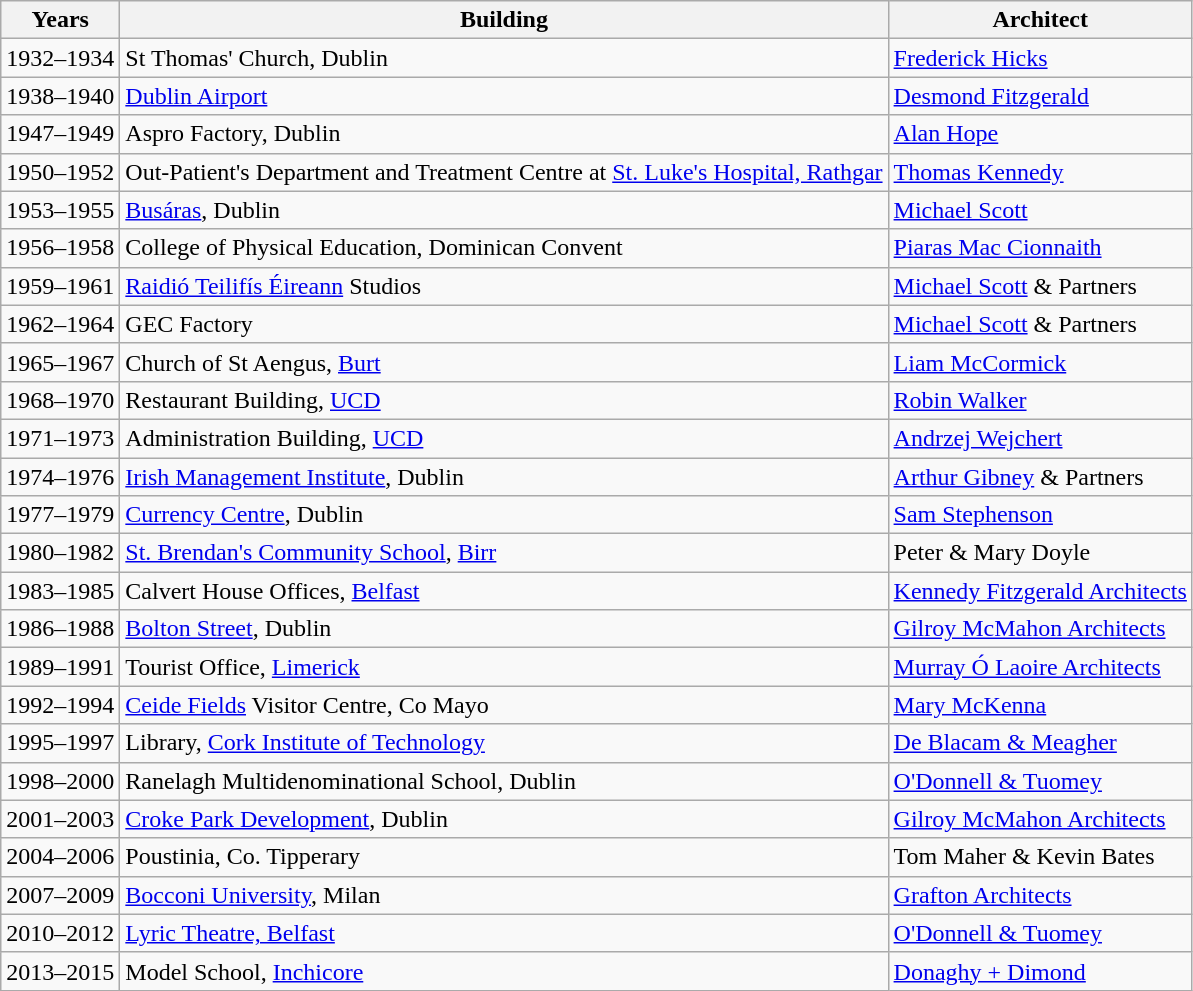<table class="wikitable">
<tr>
<th>Years</th>
<th>Building</th>
<th>Architect</th>
</tr>
<tr>
<td>1932–1934</td>
<td>St Thomas' Church, Dublin</td>
<td><a href='#'>Frederick Hicks</a></td>
</tr>
<tr>
<td>1938–1940</td>
<td><a href='#'>Dublin Airport</a></td>
<td><a href='#'>Desmond Fitzgerald</a></td>
</tr>
<tr>
<td>1947–1949</td>
<td>Aspro Factory, Dublin</td>
<td><a href='#'>Alan Hope</a></td>
</tr>
<tr>
<td>1950–1952</td>
<td>Out-Patient's Department and Treatment Centre at <a href='#'>St. Luke's Hospital, Rathgar</a></td>
<td><a href='#'>Thomas Kennedy</a></td>
</tr>
<tr>
<td>1953–1955</td>
<td><a href='#'>Busáras</a>, Dublin</td>
<td><a href='#'>Michael Scott</a></td>
</tr>
<tr>
<td>1956–1958</td>
<td>College of Physical Education, Dominican Convent</td>
<td><a href='#'>Piaras Mac Cionnaith</a></td>
</tr>
<tr>
<td>1959–1961</td>
<td><a href='#'>Raidió Teilifís Éireann</a> Studios</td>
<td><a href='#'>Michael Scott</a> & Partners</td>
</tr>
<tr>
<td>1962–1964</td>
<td>GEC Factory</td>
<td><a href='#'>Michael Scott</a> & Partners</td>
</tr>
<tr>
<td>1965–1967</td>
<td>Church of St Aengus, <a href='#'>Burt</a></td>
<td><a href='#'>Liam McCormick</a></td>
</tr>
<tr>
<td>1968–1970</td>
<td>Restaurant Building, <a href='#'>UCD</a></td>
<td><a href='#'>Robin Walker</a></td>
</tr>
<tr>
<td>1971–1973</td>
<td>Administration Building, <a href='#'>UCD</a></td>
<td><a href='#'>Andrzej Wejchert</a></td>
</tr>
<tr>
<td>1974–1976</td>
<td><a href='#'>Irish Management Institute</a>, Dublin</td>
<td><a href='#'>Arthur Gibney</a> & Partners</td>
</tr>
<tr>
<td>1977–1979</td>
<td><a href='#'>Currency Centre</a>, Dublin</td>
<td><a href='#'>Sam Stephenson</a></td>
</tr>
<tr>
<td>1980–1982</td>
<td><a href='#'>St. Brendan's Community School</a>, <a href='#'>Birr</a></td>
<td>Peter & Mary Doyle</td>
</tr>
<tr>
<td>1983–1985</td>
<td>Calvert House Offices, <a href='#'>Belfast</a></td>
<td><a href='#'>Kennedy Fitzgerald Architects</a></td>
</tr>
<tr>
<td>1986–1988</td>
<td><a href='#'>Bolton Street</a>, Dublin</td>
<td><a href='#'>Gilroy McMahon Architects</a></td>
</tr>
<tr>
<td>1989–1991</td>
<td>Tourist Office, <a href='#'>Limerick</a></td>
<td><a href='#'>Murray Ó Laoire Architects</a></td>
</tr>
<tr>
<td>1992–1994</td>
<td><a href='#'>Ceide Fields</a> Visitor Centre, Co Mayo</td>
<td><a href='#'>Mary McKenna</a></td>
</tr>
<tr>
<td>1995–1997</td>
<td>Library, <a href='#'>Cork Institute of Technology</a></td>
<td><a href='#'>De Blacam & Meagher</a></td>
</tr>
<tr>
<td>1998–2000</td>
<td>Ranelagh Multidenominational School, Dublin</td>
<td><a href='#'>O'Donnell & Tuomey</a></td>
</tr>
<tr>
<td>2001–2003</td>
<td><a href='#'>Croke Park Development</a>, Dublin</td>
<td><a href='#'>Gilroy McMahon Architects</a></td>
</tr>
<tr>
<td>2004–2006</td>
<td>Poustinia, Co. Tipperary</td>
<td>Tom Maher & Kevin Bates</td>
</tr>
<tr>
<td>2007–2009</td>
<td><a href='#'>Bocconi University</a>, Milan</td>
<td><a href='#'>Grafton Architects</a></td>
</tr>
<tr>
<td>2010–2012</td>
<td><a href='#'>Lyric Theatre, Belfast</a></td>
<td><a href='#'>O'Donnell & Tuomey</a></td>
</tr>
<tr>
<td>2013–2015</td>
<td>Model School, <a href='#'>Inchicore</a></td>
<td><a href='#'>Donaghy + Dimond</a></td>
</tr>
</table>
